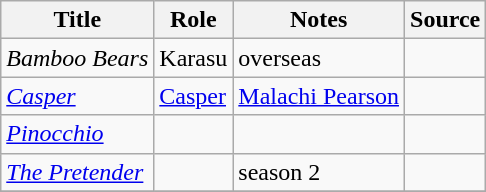<table class="wikitable sortable plainrowheaders">
<tr>
<th>Title</th>
<th>Role</th>
<th class="unsortable">Notes</th>
<th class="unsortable">Source</th>
</tr>
<tr>
<td><em>Bamboo Bears</em></td>
<td>Karasu</td>
<td>overseas</td>
<td></td>
</tr>
<tr>
<td><em><a href='#'>Casper</a></em></td>
<td><a href='#'>Casper</a></td>
<td><a href='#'>Malachi Pearson</a></td>
<td></td>
</tr>
<tr>
<td><em><a href='#'>Pinocchio</a></em></td>
<td></td>
<td></td>
<td></td>
</tr>
<tr>
<td><em><a href='#'>The Pretender</a></em></td>
<td></td>
<td>season 2</td>
<td></td>
</tr>
<tr>
</tr>
</table>
